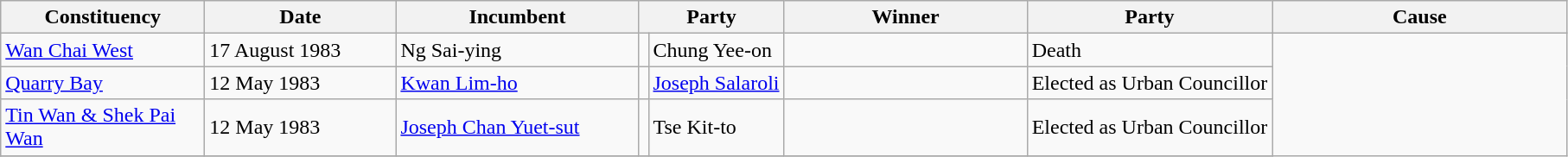<table class="wikitable">
<tr>
<th width=150px>Constituency</th>
<th width="140px">Date</th>
<th width=180px>Incumbent</th>
<th width=100px colspan=2>Party</th>
<th width=180px>Winner</th>
<th width=100px colspan=2>Party</th>
<th width=220px>Cause</th>
</tr>
<tr>
<td><a href='#'>Wan Chai West</a></td>
<td>17 August 1983</td>
<td>Ng Sai-ying</td>
<td></td>
<td>Chung Yee-on</td>
<td></td>
<td>Death</td>
</tr>
<tr>
<td><a href='#'>Quarry Bay</a></td>
<td>12 May 1983</td>
<td><a href='#'>Kwan Lim-ho</a></td>
<td></td>
<td><a href='#'>Joseph Salaroli</a></td>
<td></td>
<td>Elected as Urban Councillor</td>
</tr>
<tr>
<td><a href='#'>Tin Wan & Shek Pai Wan</a></td>
<td>12 May 1983</td>
<td><a href='#'>Joseph Chan Yuet-sut</a></td>
<td></td>
<td>Tse Kit-to</td>
<td></td>
<td>Elected as Urban Councillor</td>
</tr>
<tr>
</tr>
</table>
